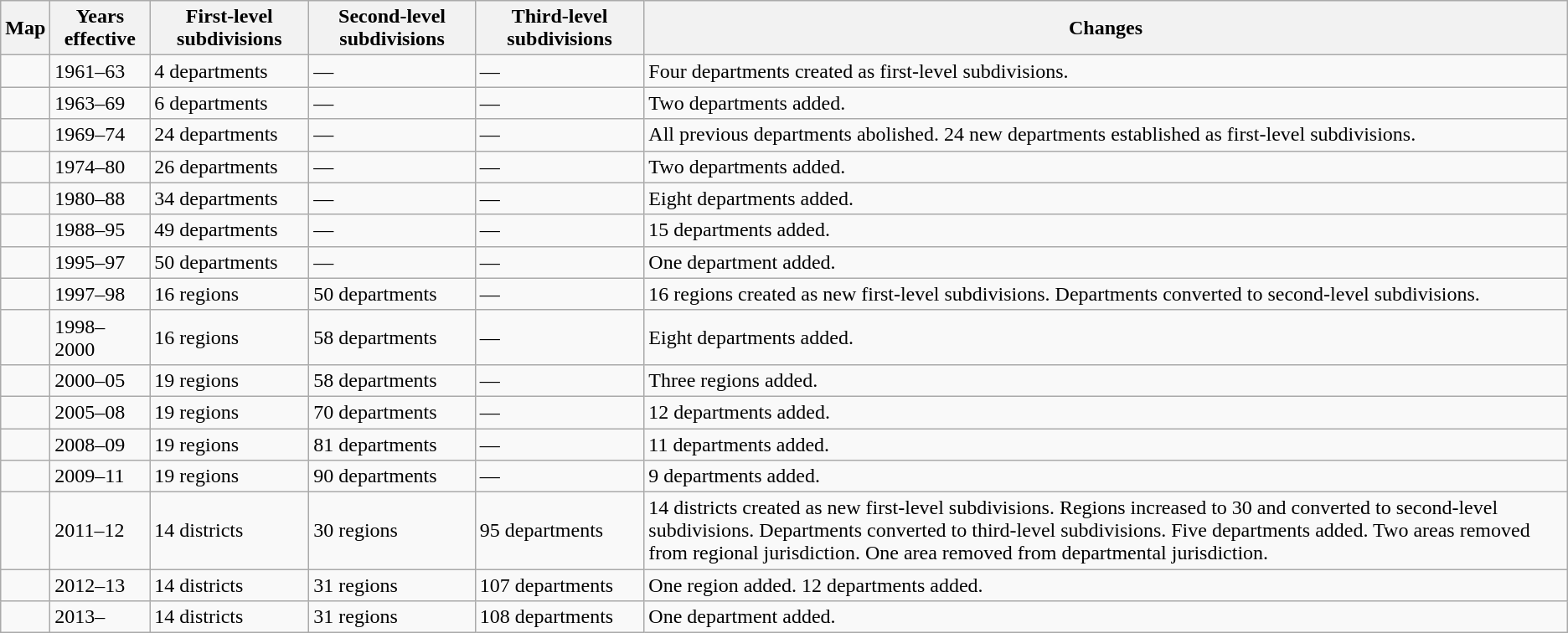<table class="wikitable">
<tr>
<th>Map</th>
<th>Years effective</th>
<th>First-level subdivisions</th>
<th>Second-level subdivisions</th>
<th>Third-level subdivisions</th>
<th>Changes</th>
</tr>
<tr>
<td></td>
<td>1961–63</td>
<td>4 departments</td>
<td>—</td>
<td>—</td>
<td>Four departments created as first-level subdivisions.</td>
</tr>
<tr>
<td></td>
<td>1963–69</td>
<td>6 departments</td>
<td>—</td>
<td>—</td>
<td>Two departments added.</td>
</tr>
<tr>
<td></td>
<td>1969–74</td>
<td>24 departments</td>
<td>—</td>
<td>—</td>
<td>All previous departments abolished. 24 new departments established as first-level subdivisions.</td>
</tr>
<tr>
<td></td>
<td>1974–80</td>
<td>26 departments</td>
<td>—</td>
<td>—</td>
<td>Two departments added.</td>
</tr>
<tr>
<td></td>
<td>1980–88</td>
<td>34 departments</td>
<td>—</td>
<td>—</td>
<td>Eight departments added.</td>
</tr>
<tr>
<td></td>
<td>1988–95</td>
<td>49 departments</td>
<td>—</td>
<td>—</td>
<td>15 departments added.</td>
</tr>
<tr>
<td></td>
<td>1995–97</td>
<td>50 departments</td>
<td>—</td>
<td>—</td>
<td>One department added.</td>
</tr>
<tr>
<td></td>
<td>1997–98</td>
<td>16 regions</td>
<td>50 departments</td>
<td>—</td>
<td>16 regions created as new first-level subdivisions. Departments converted to second-level subdivisions.</td>
</tr>
<tr>
<td></td>
<td>1998–2000</td>
<td>16 regions</td>
<td>58 departments</td>
<td>—</td>
<td>Eight departments added.</td>
</tr>
<tr>
<td></td>
<td>2000–05</td>
<td>19 regions</td>
<td>58 departments</td>
<td>—</td>
<td>Three regions added.</td>
</tr>
<tr>
<td></td>
<td>2005–08</td>
<td>19 regions</td>
<td>70 departments</td>
<td>—</td>
<td>12 departments added.</td>
</tr>
<tr>
<td></td>
<td>2008–09</td>
<td>19 regions</td>
<td>81 departments</td>
<td>—</td>
<td>11 departments added.</td>
</tr>
<tr>
<td></td>
<td>2009–11</td>
<td>19 regions</td>
<td>90 departments</td>
<td>—</td>
<td>9 departments added.</td>
</tr>
<tr>
<td></td>
<td>2011–12</td>
<td>14 districts</td>
<td>30 regions</td>
<td>95 departments</td>
<td>14 districts created as new first-level subdivisions. Regions increased to 30 and converted to second-level subdivisions. Departments converted to third-level subdivisions. Five departments added. Two areas removed from regional jurisdiction. One area removed from departmental jurisdiction.</td>
</tr>
<tr>
<td></td>
<td>2012–13</td>
<td>14 districts</td>
<td>31 regions</td>
<td>107 departments</td>
<td>One region added. 12 departments added.</td>
</tr>
<tr>
<td></td>
<td>2013–</td>
<td>14 districts</td>
<td>31 regions</td>
<td>108 departments</td>
<td>One department added.</td>
</tr>
</table>
